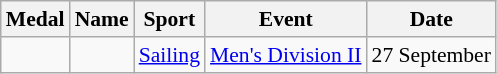<table class="wikitable sortable" style="font-size:90%">
<tr>
<th>Medal</th>
<th>Name</th>
<th>Sport</th>
<th>Event</th>
<th>Date</th>
</tr>
<tr>
<td></td>
<td></td>
<td><a href='#'>Sailing</a></td>
<td><a href='#'>Men's Division II</a></td>
<td>27 September</td>
</tr>
</table>
